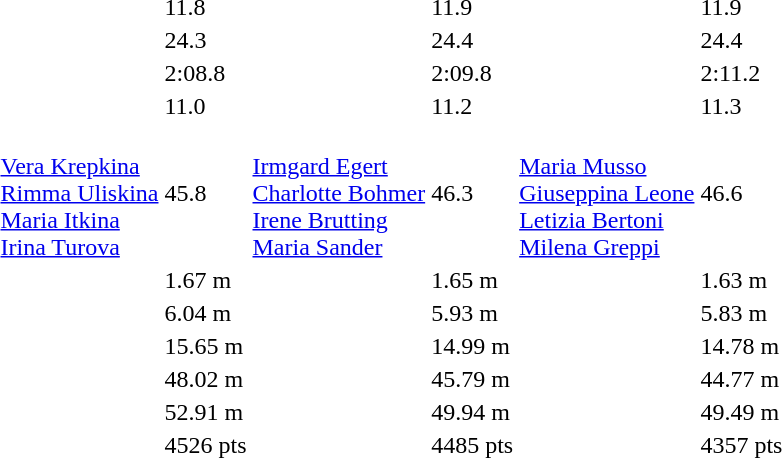<table>
<tr>
<td></td>
<td></td>
<td>11.8</td>
<td></td>
<td>11.9</td>
<td></td>
<td>11.9</td>
</tr>
<tr>
<td></td>
<td></td>
<td>24.3</td>
<td></td>
<td>24.4</td>
<td></td>
<td>24.4</td>
</tr>
<tr>
<td></td>
<td></td>
<td>2:08.8 </td>
<td></td>
<td>2:09.8</td>
<td></td>
<td>2:11.2</td>
</tr>
<tr>
<td></td>
<td></td>
<td>11.0 </td>
<td></td>
<td>11.2</td>
<td></td>
<td>11.3</td>
</tr>
<tr>
<td></td>
<td><br><a href='#'>Vera Krepkina</a><br><a href='#'>Rimma Uliskina</a><br><a href='#'>Maria Itkina</a><br><a href='#'>Irina Turova</a></td>
<td>45.8 </td>
<td><br><a href='#'>Irmgard Egert</a><br><a href='#'>Charlotte Bohmer</a><br><a href='#'>Irene Brutting</a><br><a href='#'>Maria Sander</a></td>
<td>46.3</td>
<td><br><a href='#'>Maria Musso</a><br><a href='#'>Giuseppina Leone</a><br><a href='#'>Letizia Bertoni</a><br><a href='#'>Milena Greppi</a></td>
<td>46.6</td>
</tr>
<tr>
<td></td>
<td></td>
<td>1.67 m </td>
<td></td>
<td>1.65 m</td>
<td></td>
<td>1.63 m</td>
</tr>
<tr>
<td></td>
<td></td>
<td>6.04 m </td>
<td></td>
<td>5.93 m</td>
<td></td>
<td>5.83 m</td>
</tr>
<tr>
<td></td>
<td></td>
<td>15.65 m </td>
<td></td>
<td>14.99 m</td>
<td></td>
<td>14.78 m</td>
</tr>
<tr>
<td></td>
<td></td>
<td>48.02 m</td>
<td></td>
<td>45.79 m</td>
<td></td>
<td>44.77 m</td>
</tr>
<tr>
<td></td>
<td></td>
<td>52.91 m </td>
<td></td>
<td>49.94 m</td>
<td></td>
<td>49.49 m</td>
</tr>
<tr>
<td></td>
<td></td>
<td>4526 pts </td>
<td></td>
<td>4485 pts</td>
<td></td>
<td>4357 pts</td>
</tr>
</table>
